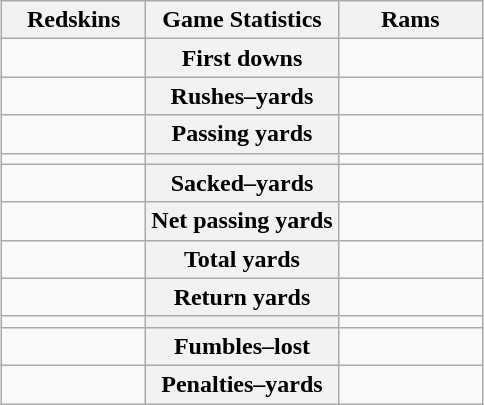<table class="wikitable" style="margin: 1em auto 1em auto">
<tr>
<th style="width:30%;">Redskins</th>
<th style="width:40%;">Game Statistics</th>
<th style="width:30%;">Rams</th>
</tr>
<tr>
<td style="text-align:right;"></td>
<th>First downs</th>
<td></td>
</tr>
<tr>
<td style="text-align:right;"></td>
<th>Rushes–yards</th>
<td></td>
</tr>
<tr>
<td style="text-align:right;"></td>
<th>Passing yards</th>
<td></td>
</tr>
<tr>
<td style="text-align:right;"></td>
<th></th>
<td></td>
</tr>
<tr>
<td style="text-align:right;"></td>
<th>Sacked–yards</th>
<td></td>
</tr>
<tr>
<td style="text-align:right;"></td>
<th>Net passing yards</th>
<td></td>
</tr>
<tr>
<td style="text-align:right;"></td>
<th>Total yards</th>
<td></td>
</tr>
<tr>
<td style="text-align:right;"></td>
<th>Return yards</th>
<td></td>
</tr>
<tr>
<td style="text-align:right;"></td>
<th></th>
<td></td>
</tr>
<tr>
<td style="text-align:right;"></td>
<th>Fumbles–lost</th>
<td></td>
</tr>
<tr>
<td style="text-align:right;"></td>
<th>Penalties–yards</th>
<td></td>
</tr>
</table>
